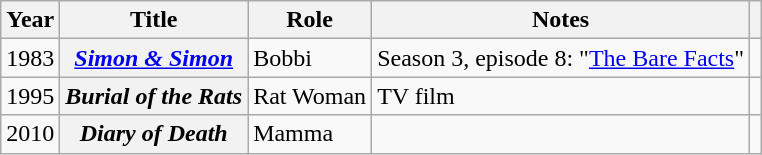<table class="wikitable sortable plainrowheaders">
<tr>
<th scope="col">Year</th>
<th scope="col">Title</th>
<th scope="col">Role</th>
<th scope="col" class="unsortable">Notes</th>
<th scope="col" class="unsortable"></th>
</tr>
<tr>
<td>1983</td>
<th scope="row"><em><a href='#'>Simon & Simon</a></em></th>
<td>Bobbi</td>
<td>Season 3, episode 8: "<a href='#'>The Bare Facts</a>"</td>
<td></td>
</tr>
<tr>
<td>1995</td>
<th scope="row"><em>Burial of the Rats</em></th>
<td>Rat Woman</td>
<td>TV film</td>
<td></td>
</tr>
<tr>
<td>2010</td>
<th scope="row"><em>Diary of Death</em></th>
<td>Mamma</td>
<td></td>
<td></td>
</tr>
</table>
